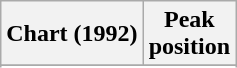<table class="wikitable sortable">
<tr>
<th>Chart (1992)</th>
<th>Peak<br>position</th>
</tr>
<tr>
</tr>
<tr>
</tr>
<tr>
</tr>
<tr>
</tr>
</table>
